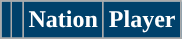<table class="wikitable sortable">
<tr>
<th style="background:#00416B; color:#FFF; "></th>
<th style="background:#00416B; color:#FFF; "></th>
<th style="background:#00416B; color:#FFF; ">Nation</th>
<th style="background:#00416B; color:#FFF; ">Player</th>
</tr>
<tr>
</tr>
</table>
